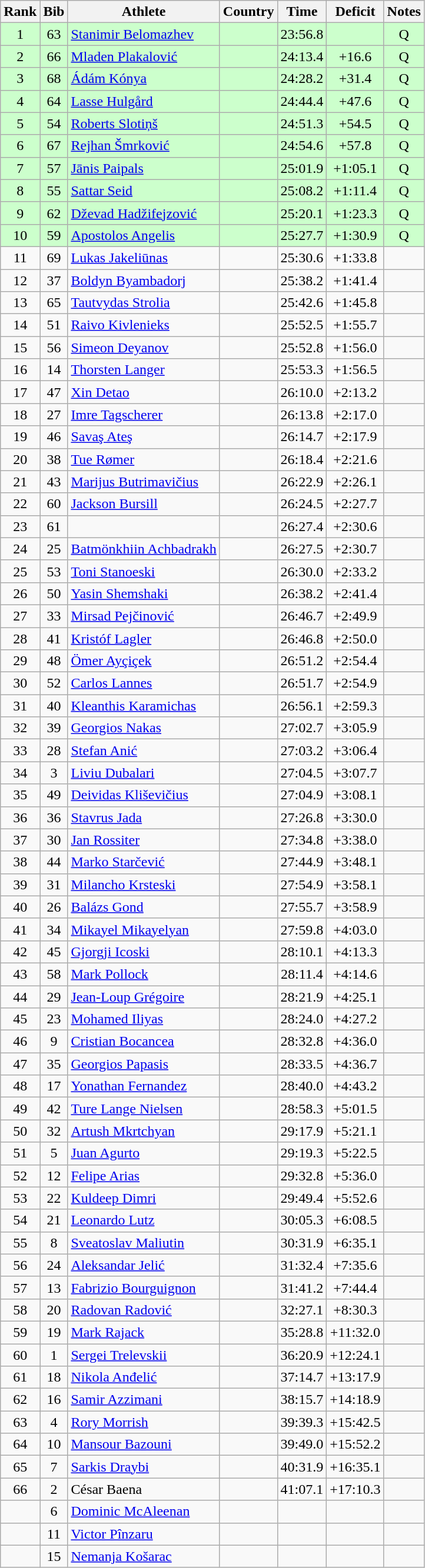<table class="wikitable sortable" style="text-align:center">
<tr>
<th>Rank</th>
<th>Bib</th>
<th>Athlete</th>
<th>Country</th>
<th>Time</th>
<th>Deficit</th>
<th>Notes</th>
</tr>
<tr bgcolor=ccffcc>
<td>1</td>
<td>63</td>
<td align=left><a href='#'>Stanimir Belomazhev</a></td>
<td align=left></td>
<td>23:56.8</td>
<td></td>
<td>Q</td>
</tr>
<tr bgcolor=ccffcc>
<td>2</td>
<td>66</td>
<td align=left><a href='#'>Mladen Plakalović</a></td>
<td align=left></td>
<td>24:13.4</td>
<td>+16.6</td>
<td>Q</td>
</tr>
<tr bgcolor=ccffcc>
<td>3</td>
<td>68</td>
<td align=left><a href='#'>Ádám Kónya</a></td>
<td align=left></td>
<td>24:28.2</td>
<td>+31.4</td>
<td>Q</td>
</tr>
<tr bgcolor=ccffcc>
<td>4</td>
<td>64</td>
<td align=left><a href='#'>Lasse Hulgård</a></td>
<td align=left></td>
<td>24:44.4</td>
<td>+47.6</td>
<td>Q</td>
</tr>
<tr bgcolor=ccffcc>
<td>5</td>
<td>54</td>
<td align=left><a href='#'>Roberts Slotiņš</a></td>
<td align=left></td>
<td>24:51.3</td>
<td>+54.5</td>
<td>Q</td>
</tr>
<tr bgcolor=ccffcc>
<td>6</td>
<td>67</td>
<td align=left><a href='#'>Rejhan Šmrković</a></td>
<td align=left></td>
<td>24:54.6</td>
<td>+57.8</td>
<td>Q</td>
</tr>
<tr bgcolor=ccffcc>
<td>7</td>
<td>57</td>
<td align=left><a href='#'>Jānis Paipals</a></td>
<td align=left></td>
<td>25:01.9</td>
<td>+1:05.1</td>
<td>Q</td>
</tr>
<tr bgcolor=ccffcc>
<td>8</td>
<td>55</td>
<td align=left><a href='#'>Sattar Seid</a></td>
<td align=left></td>
<td>25:08.2</td>
<td>+1:11.4</td>
<td>Q</td>
</tr>
<tr bgcolor=ccffcc>
<td>9</td>
<td>62</td>
<td align=left><a href='#'>Dževad Hadžifejzović</a></td>
<td align=left></td>
<td>25:20.1</td>
<td>+1:23.3</td>
<td>Q</td>
</tr>
<tr bgcolor=ccffcc>
<td>10</td>
<td>59</td>
<td align=left><a href='#'>Apostolos Angelis</a></td>
<td align=left></td>
<td>25:27.7</td>
<td>+1:30.9</td>
<td>Q</td>
</tr>
<tr>
<td>11</td>
<td>69</td>
<td align=left><a href='#'>Lukas Jakeliūnas</a></td>
<td align=left></td>
<td>25:30.6</td>
<td>+1:33.8</td>
<td></td>
</tr>
<tr>
<td>12</td>
<td>37</td>
<td align=left><a href='#'>Boldyn Byambadorj</a></td>
<td align=left></td>
<td>25:38.2</td>
<td>+1:41.4</td>
<td></td>
</tr>
<tr>
<td>13</td>
<td>65</td>
<td align=left><a href='#'>Tautvydas Strolia</a></td>
<td align=left></td>
<td>25:42.6</td>
<td>+1:45.8</td>
<td></td>
</tr>
<tr>
<td>14</td>
<td>51</td>
<td align=left><a href='#'>Raivo Kivlenieks</a></td>
<td align=left></td>
<td>25:52.5</td>
<td>+1:55.7</td>
<td></td>
</tr>
<tr>
<td>15</td>
<td>56</td>
<td align=left><a href='#'>Simeon Deyanov</a></td>
<td align=left></td>
<td>25:52.8</td>
<td>+1:56.0</td>
<td></td>
</tr>
<tr>
<td>16</td>
<td>14</td>
<td align=left><a href='#'>Thorsten Langer</a></td>
<td align=left></td>
<td>25:53.3</td>
<td>+1:56.5</td>
<td></td>
</tr>
<tr>
<td>17</td>
<td>47</td>
<td align=left><a href='#'>Xin Detao</a></td>
<td align=left></td>
<td>26:10.0</td>
<td>+2:13.2</td>
<td></td>
</tr>
<tr>
<td>18</td>
<td>27</td>
<td align=left><a href='#'>Imre Tagscherer</a></td>
<td align=left></td>
<td>26:13.8</td>
<td>+2:17.0</td>
<td></td>
</tr>
<tr>
<td>19</td>
<td>46</td>
<td align=left><a href='#'>Savaş Ateş</a></td>
<td align=left></td>
<td>26:14.7</td>
<td>+2:17.9</td>
<td></td>
</tr>
<tr>
<td>20</td>
<td>38</td>
<td align=left><a href='#'>Tue Rømer</a></td>
<td align=left></td>
<td>26:18.4</td>
<td>+2:21.6</td>
<td></td>
</tr>
<tr>
<td>21</td>
<td>43</td>
<td align=left><a href='#'>Marijus Butrimavičius</a></td>
<td align=left></td>
<td>26:22.9</td>
<td>+2:26.1</td>
<td></td>
</tr>
<tr>
<td>22</td>
<td>60</td>
<td align=left><a href='#'>Jackson Bursill</a></td>
<td align=left></td>
<td>26:24.5</td>
<td>+2:27.7</td>
<td></td>
</tr>
<tr>
<td>23</td>
<td>61</td>
<td align=left></td>
<td align=left></td>
<td>26:27.4</td>
<td>+2:30.6</td>
<td></td>
</tr>
<tr>
<td>24</td>
<td>25</td>
<td align=left><a href='#'>Batmönkhiin Achbadrakh</a></td>
<td align=left></td>
<td>26:27.5</td>
<td>+2:30.7</td>
<td></td>
</tr>
<tr>
<td>25</td>
<td>53</td>
<td align=left><a href='#'>Toni Stanoeski</a></td>
<td align=left></td>
<td>26:30.0</td>
<td>+2:33.2</td>
<td></td>
</tr>
<tr>
<td>26</td>
<td>50</td>
<td align=left><a href='#'>Yasin Shemshaki</a></td>
<td align=left></td>
<td>26:38.2</td>
<td>+2:41.4</td>
<td></td>
</tr>
<tr>
<td>27</td>
<td>33</td>
<td align=left><a href='#'>Mirsad Pejčinović</a></td>
<td align=left></td>
<td>26:46.7</td>
<td>+2:49.9</td>
<td></td>
</tr>
<tr>
<td>28</td>
<td>41</td>
<td align=left><a href='#'>Kristóf Lagler</a></td>
<td align=left></td>
<td>26:46.8</td>
<td>+2:50.0</td>
<td></td>
</tr>
<tr>
<td>29</td>
<td>48</td>
<td align=left><a href='#'>Ömer Ayçiçek</a></td>
<td align=left></td>
<td>26:51.2</td>
<td>+2:54.4</td>
<td></td>
</tr>
<tr>
<td>30</td>
<td>52</td>
<td align=left><a href='#'>Carlos Lannes</a></td>
<td align=left></td>
<td>26:51.7</td>
<td>+2:54.9</td>
<td></td>
</tr>
<tr>
<td>31</td>
<td>40</td>
<td align=left><a href='#'>Kleanthis Karamichas</a></td>
<td align=left></td>
<td>26:56.1</td>
<td>+2:59.3</td>
<td></td>
</tr>
<tr>
<td>32</td>
<td>39</td>
<td align=left><a href='#'>Georgios Nakas</a></td>
<td align=left></td>
<td>27:02.7</td>
<td>+3:05.9</td>
<td></td>
</tr>
<tr>
<td>33</td>
<td>28</td>
<td align=left><a href='#'>Stefan Anić</a></td>
<td align=left></td>
<td>27:03.2</td>
<td>+3:06.4</td>
<td></td>
</tr>
<tr>
<td>34</td>
<td>3</td>
<td align=left><a href='#'>Liviu Dubalari</a></td>
<td align=left></td>
<td>27:04.5</td>
<td>+3:07.7</td>
<td></td>
</tr>
<tr>
<td>35</td>
<td>49</td>
<td align=left><a href='#'>Deividas Kliševičius</a></td>
<td align=left></td>
<td>27:04.9</td>
<td>+3:08.1</td>
<td></td>
</tr>
<tr>
<td>36</td>
<td>36</td>
<td align=left><a href='#'>Stavrus Jada</a></td>
<td align=left></td>
<td>27:26.8</td>
<td>+3:30.0</td>
<td></td>
</tr>
<tr>
<td>37</td>
<td>30</td>
<td align=left><a href='#'>Jan Rossiter</a></td>
<td align=left></td>
<td>27:34.8</td>
<td>+3:38.0</td>
<td></td>
</tr>
<tr>
<td>38</td>
<td>44</td>
<td align=left><a href='#'>Marko Starčević</a></td>
<td align=left></td>
<td>27:44.9</td>
<td>+3:48.1</td>
<td></td>
</tr>
<tr>
<td>39</td>
<td>31</td>
<td align=left><a href='#'>Milancho Krsteski</a></td>
<td align=left></td>
<td>27:54.9</td>
<td>+3:58.1</td>
<td></td>
</tr>
<tr>
<td>40</td>
<td>26</td>
<td align=left><a href='#'>Balázs Gond</a></td>
<td align=left></td>
<td>27:55.7</td>
<td>+3:58.9</td>
<td></td>
</tr>
<tr>
<td>41</td>
<td>34</td>
<td align=left><a href='#'>Mikayel Mikayelyan</a></td>
<td align=left></td>
<td>27:59.8</td>
<td>+4:03.0</td>
<td></td>
</tr>
<tr>
<td>42</td>
<td>45</td>
<td align=left><a href='#'>Gjorgji Icoski</a></td>
<td align=left></td>
<td>28:10.1</td>
<td>+4:13.3</td>
<td></td>
</tr>
<tr>
<td>43</td>
<td>58</td>
<td align=left><a href='#'>Mark Pollock</a></td>
<td align=left></td>
<td>28:11.4</td>
<td>+4:14.6</td>
<td></td>
</tr>
<tr>
<td>44</td>
<td>29</td>
<td align=left><a href='#'>Jean-Loup Grégoire</a></td>
<td align=left></td>
<td>28:21.9</td>
<td>+4:25.1</td>
<td></td>
</tr>
<tr>
<td>45</td>
<td>23</td>
<td align=left><a href='#'>Mohamed Iliyas</a></td>
<td align=left></td>
<td>28:24.0</td>
<td>+4:27.2</td>
<td></td>
</tr>
<tr>
<td>46</td>
<td>9</td>
<td align=left><a href='#'>Cristian Bocancea</a></td>
<td align=left></td>
<td>28:32.8</td>
<td>+4:36.0</td>
<td></td>
</tr>
<tr>
<td>47</td>
<td>35</td>
<td align=left><a href='#'>Georgios Papasis</a></td>
<td align=left></td>
<td>28:33.5</td>
<td>+4:36.7</td>
<td></td>
</tr>
<tr>
<td>48</td>
<td>17</td>
<td align=left><a href='#'>Yonathan Fernandez</a></td>
<td align=left></td>
<td>28:40.0</td>
<td>+4:43.2</td>
<td></td>
</tr>
<tr>
<td>49</td>
<td>42</td>
<td align=left><a href='#'>Ture Lange Nielsen</a></td>
<td align=left></td>
<td>28:58.3</td>
<td>+5:01.5</td>
<td></td>
</tr>
<tr>
<td>50</td>
<td>32</td>
<td align=left><a href='#'>Artush Mkrtchyan</a></td>
<td align=left></td>
<td>29:17.9</td>
<td>+5:21.1</td>
<td></td>
</tr>
<tr>
<td>51</td>
<td>5</td>
<td align=left><a href='#'>Juan Agurto</a></td>
<td align=left></td>
<td>29:19.3</td>
<td>+5:22.5</td>
<td></td>
</tr>
<tr>
<td>52</td>
<td>12</td>
<td align=left><a href='#'>Felipe Arias</a></td>
<td align=left></td>
<td>29:32.8</td>
<td>+5:36.0</td>
<td></td>
</tr>
<tr>
<td>53</td>
<td>22</td>
<td align=left><a href='#'>Kuldeep Dimri</a></td>
<td align=left></td>
<td>29:49.4</td>
<td>+5:52.6</td>
<td></td>
</tr>
<tr>
<td>54</td>
<td>21</td>
<td align=left><a href='#'>Leonardo Lutz</a></td>
<td align=left></td>
<td>30:05.3</td>
<td>+6:08.5</td>
<td></td>
</tr>
<tr>
<td>55</td>
<td>8</td>
<td align=left><a href='#'>Sveatoslav Maliutin</a></td>
<td align=left></td>
<td>30:31.9</td>
<td>+6:35.1</td>
<td></td>
</tr>
<tr>
<td>56</td>
<td>24</td>
<td align=left><a href='#'>Aleksandar Jelić</a></td>
<td align=left></td>
<td>31:32.4</td>
<td>+7:35.6</td>
<td></td>
</tr>
<tr>
<td>57</td>
<td>13</td>
<td align=left><a href='#'>Fabrizio Bourguignon</a></td>
<td align=left></td>
<td>31:41.2</td>
<td>+7:44.4</td>
<td></td>
</tr>
<tr>
<td>58</td>
<td>20</td>
<td align=left><a href='#'>Radovan Radović</a></td>
<td align=left></td>
<td>32:27.1</td>
<td>+8:30.3</td>
<td></td>
</tr>
<tr>
<td>59</td>
<td>19</td>
<td align=left><a href='#'>Mark Rajack</a></td>
<td align=left></td>
<td>35:28.8</td>
<td>+11:32.0</td>
<td></td>
</tr>
<tr>
<td>60</td>
<td>1</td>
<td align=left><a href='#'>Sergei Trelevskii</a></td>
<td align=left></td>
<td>36:20.9</td>
<td>+12:24.1</td>
<td></td>
</tr>
<tr>
<td>61</td>
<td>18</td>
<td align=left><a href='#'>Nikola Anđelić</a></td>
<td align=left></td>
<td>37:14.7</td>
<td>+13:17.9</td>
<td></td>
</tr>
<tr>
<td>62</td>
<td>16</td>
<td align=left><a href='#'>Samir Azzimani</a></td>
<td align=left></td>
<td>38:15.7</td>
<td>+14:18.9</td>
<td></td>
</tr>
<tr>
<td>63</td>
<td>4</td>
<td align=left><a href='#'>Rory Morrish</a></td>
<td align=left></td>
<td>39:39.3</td>
<td>+15:42.5</td>
<td></td>
</tr>
<tr>
<td>64</td>
<td>10</td>
<td align=left><a href='#'>Mansour Bazouni</a></td>
<td align=left></td>
<td>39:49.0</td>
<td>+15:52.2</td>
<td></td>
</tr>
<tr>
<td>65</td>
<td>7</td>
<td align=left><a href='#'>Sarkis Draybi</a></td>
<td align=left></td>
<td>40:31.9</td>
<td>+16:35.1</td>
<td></td>
</tr>
<tr>
<td>66</td>
<td>2</td>
<td align=left>César Baena</td>
<td align=left></td>
<td>41:07.1</td>
<td>+17:10.3</td>
<td></td>
</tr>
<tr>
<td></td>
<td>6</td>
<td align=left><a href='#'>Dominic McAleenan</a></td>
<td align=left></td>
<td></td>
<td></td>
<td></td>
</tr>
<tr>
<td></td>
<td>11</td>
<td align=left><a href='#'>Victor Pînzaru</a></td>
<td align=left></td>
<td></td>
<td></td>
<td></td>
</tr>
<tr>
<td></td>
<td>15</td>
<td align=left><a href='#'>Nemanja Košarac</a></td>
<td align=left></td>
<td></td>
<td></td>
<td></td>
</tr>
</table>
